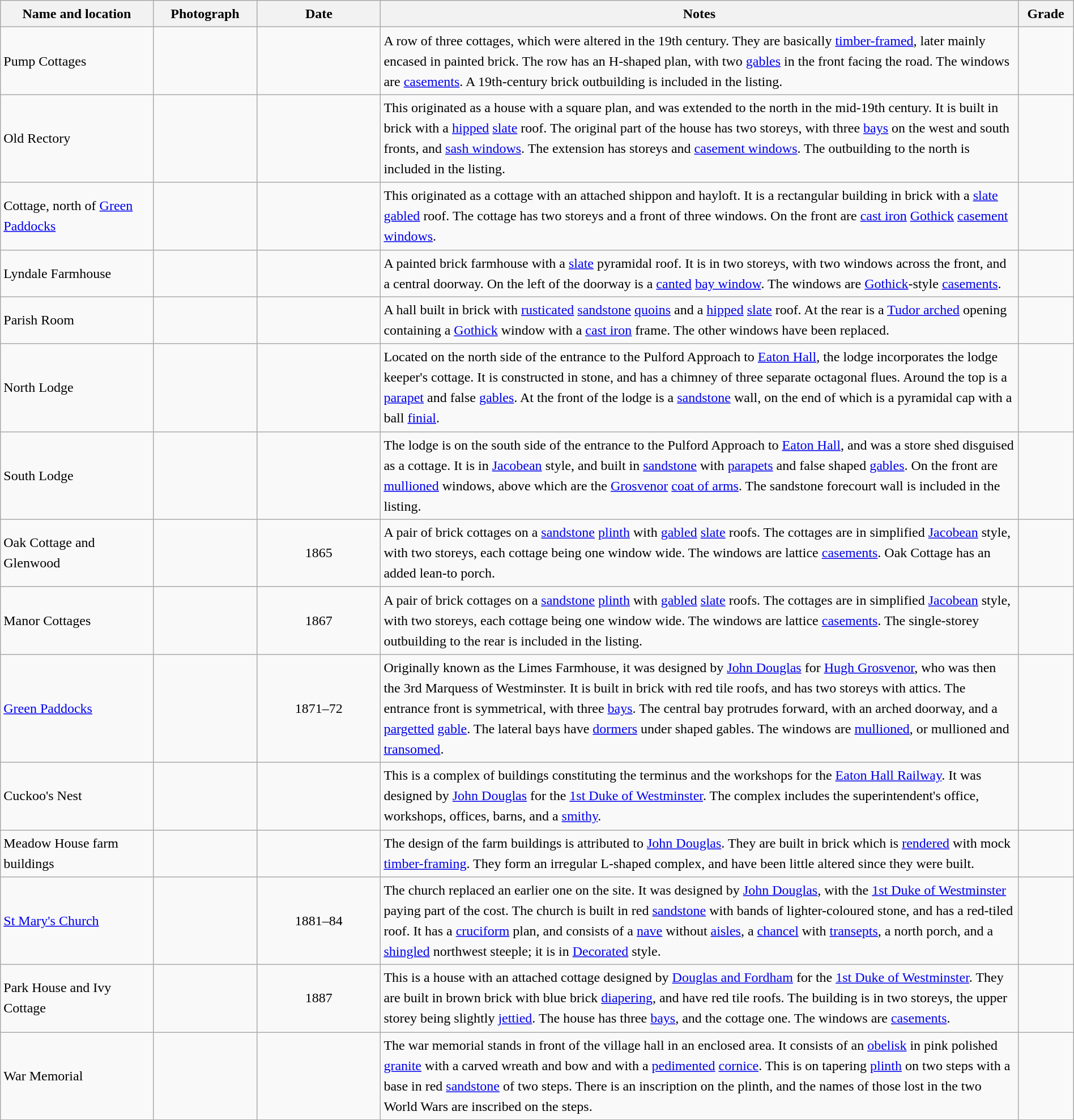<table class="wikitable sortable plainrowheaders" style="width:100%;border:0px;text-align:left;line-height:150%;">
<tr>
<th scope="col" style="width:150px">Name and location</th>
<th scope="col" style="width:100px" class="unsortable">Photograph</th>
<th scope="col" style="width:120px">Date</th>
<th scope="col" style="width:650px" class="unsortable">Notes</th>
<th scope="col" style="width:50px">Grade</th>
</tr>
<tr>
<td>Pump Cottages<br><small></small></td>
<td></td>
<td align="center"></td>
<td>A row of three cottages, which were altered in the 19th century. They are basically <a href='#'>timber-framed</a>, later mainly encased in painted brick. The row has an H-shaped plan, with two <a href='#'>gables</a> in the front facing the road. The windows are <a href='#'>casements</a>. A 19th-century brick outbuilding is included in the listing.</td>
<td align="center" ></td>
</tr>
<tr>
<td>Old Rectory<br><small></small></td>
<td></td>
<td align="center"></td>
<td>This originated as a house with a square plan, and was extended to the north in the mid-19th century. It is built in brick with a <a href='#'>hipped</a> <a href='#'>slate</a> roof. The original part of the house has two storeys, with three <a href='#'>bays</a> on the west and south fronts, and <a href='#'>sash windows</a>. The extension has  storeys and <a href='#'>casement windows</a>. The outbuilding to the north is included in the listing.</td>
<td align="center" ></td>
</tr>
<tr>
<td>Cottage, north of <a href='#'>Green Paddocks</a><br><small></small></td>
<td></td>
<td align="center"></td>
<td>This originated as a cottage with an attached shippon and hayloft. It is a rectangular building in brick with a <a href='#'>slate</a> <a href='#'>gabled</a> roof. The cottage has two storeys and a front of three windows. On the front are <a href='#'>cast iron</a> <a href='#'>Gothick</a> <a href='#'>casement windows</a>.</td>
<td align="center" ></td>
</tr>
<tr>
<td>Lyndale Farmhouse<br><small></small></td>
<td></td>
<td align="center"></td>
<td>A painted brick farmhouse with a <a href='#'>slate</a> pyramidal roof. It is in two storeys, with two windows across the front, and a central doorway. On the left of the doorway is a <a href='#'>canted</a> <a href='#'>bay window</a>. The windows are <a href='#'>Gothick</a>-style <a href='#'>casements</a>.</td>
<td align="center" ></td>
</tr>
<tr>
<td>Parish Room<br><small></small></td>
<td></td>
<td align="center"></td>
<td>A hall built in brick with <a href='#'>rusticated</a> <a href='#'>sandstone</a> <a href='#'>quoins</a> and a <a href='#'>hipped</a> <a href='#'>slate</a> roof. At the rear is a <a href='#'>Tudor arched</a> opening containing a <a href='#'>Gothick</a> window with a <a href='#'>cast iron</a> frame. The other windows have been replaced.</td>
<td align="center" ></td>
</tr>
<tr>
<td>North Lodge<br><small></small></td>
<td></td>
<td align="center"></td>
<td>Located on the north side of the entrance to the Pulford Approach to <a href='#'>Eaton Hall</a>, the lodge incorporates the lodge keeper's cottage. It is constructed in stone, and has a chimney of three separate octagonal flues. Around the top is a <a href='#'>parapet</a> and false <a href='#'>gables</a>. At the front of the lodge is a <a href='#'>sandstone</a> wall, on the end of which is a pyramidal cap with a ball <a href='#'>finial</a>.</td>
<td align="center" ></td>
</tr>
<tr>
<td>South Lodge<br><small></small></td>
<td></td>
<td align="center"></td>
<td>The lodge is on the south side of the entrance to the Pulford Approach to <a href='#'>Eaton Hall</a>, and was a store shed disguised as a cottage. It is in <a href='#'>Jacobean</a> style, and built in <a href='#'>sandstone</a> with <a href='#'>parapets</a> and false shaped <a href='#'>gables</a>. On the front are <a href='#'>mullioned</a> windows, above which are the <a href='#'>Grosvenor</a> <a href='#'>coat of arms</a>. The sandstone forecourt wall is included in the listing.</td>
<td align="center" ></td>
</tr>
<tr>
<td>Oak Cottage and Glenwood<br><small></small></td>
<td></td>
<td align="center">1865</td>
<td>A pair of brick cottages on a <a href='#'>sandstone</a> <a href='#'>plinth</a> with <a href='#'>gabled</a> <a href='#'>slate</a> roofs. The cottages are in simplified <a href='#'>Jacobean</a> style, with two storeys, each cottage being one window wide. The windows are lattice <a href='#'>casements</a>. Oak Cottage has an added lean-to porch.</td>
<td align="center" ></td>
</tr>
<tr>
<td>Manor Cottages<br><small></small></td>
<td></td>
<td align="center">1867</td>
<td>A pair of brick cottages on a <a href='#'>sandstone</a> <a href='#'>plinth</a> with <a href='#'>gabled</a> <a href='#'>slate</a> roofs. The cottages are in simplified <a href='#'>Jacobean</a> style, with two storeys, each cottage being one window wide. The windows are lattice <a href='#'>casements</a>. The single-storey outbuilding to the rear is included in the listing.</td>
<td align="center" ></td>
</tr>
<tr>
<td><a href='#'>Green Paddocks</a><br><small></small></td>
<td></td>
<td align="center">1871–72</td>
<td>Originally known as the Limes Farmhouse, it was designed by <a href='#'>John Douglas</a> for <a href='#'>Hugh Grosvenor</a>, who was then the 3rd Marquess of Westminster. It is built in brick with red tile roofs, and has two storeys with attics. The entrance front is symmetrical, with three <a href='#'>bays</a>. The central bay protrudes forward, with an arched doorway, and a <a href='#'>pargetted</a> <a href='#'>gable</a>. The lateral bays have <a href='#'>dormers</a> under shaped gables. The windows are <a href='#'>mullioned</a>, or mullioned and <a href='#'>transomed</a>.</td>
<td align="center" ></td>
</tr>
<tr>
<td>Cuckoo's Nest<br><small></small></td>
<td></td>
<td align="center"></td>
<td>This is a complex of buildings constituting the terminus and the workshops for the <a href='#'>Eaton Hall Railway</a>. It was designed by <a href='#'>John Douglas</a> for the <a href='#'>1st Duke of Westminster</a>. The complex includes the superintendent's office, workshops, offices, barns, and a <a href='#'>smithy</a>.</td>
<td align="center" ></td>
</tr>
<tr>
<td>Meadow House farm buildings<br><small></small></td>
<td></td>
<td align="center"></td>
<td>The design of the farm buildings is attributed to <a href='#'>John Douglas</a>. They are built in brick which is <a href='#'>rendered</a> with mock <a href='#'>timber-framing</a>. They form an irregular L-shaped complex, and have been little altered since they were built.</td>
<td align="center" ></td>
</tr>
<tr>
<td><a href='#'>St Mary's Church</a><br><small></small></td>
<td></td>
<td align="center">1881–84</td>
<td>The church replaced an earlier one on the site. It was designed by <a href='#'>John Douglas</a>, with the <a href='#'>1st Duke of Westminster</a> paying part of the cost. The church is built in red <a href='#'>sandstone</a> with bands of lighter-coloured stone, and has a red-tiled roof. It has a <a href='#'>cruciform</a> plan, and consists of a <a href='#'>nave</a> without <a href='#'>aisles</a>, a <a href='#'>chancel</a> with <a href='#'>transepts</a>, a north porch, and a <a href='#'>shingled</a> northwest steeple; it is in <a href='#'>Decorated</a> style.</td>
<td align="center" ></td>
</tr>
<tr>
<td>Park House and Ivy Cottage<br><small></small></td>
<td></td>
<td align="center">1887</td>
<td>This is a house with an attached cottage designed by <a href='#'>Douglas and Fordham</a> for the <a href='#'>1st Duke of Westminster</a>. They are built in brown brick with blue brick <a href='#'>diapering</a>, and have red tile roofs. The building is in two storeys, the upper storey being slightly <a href='#'>jettied</a>. The house has three <a href='#'>bays</a>, and the cottage one. The windows are <a href='#'>casements</a>.</td>
<td align="center" ></td>
</tr>
<tr>
<td>War Memorial<br><small></small></td>
<td></td>
<td align="center"></td>
<td>The war memorial stands in front of the village hall in an enclosed area. It consists of an <a href='#'>obelisk</a> in pink polished <a href='#'>granite</a> with a carved wreath and bow and with a <a href='#'>pedimented</a> <a href='#'>cornice</a>. This is on tapering <a href='#'>plinth</a> on two steps with a base in red <a href='#'>sandstone</a> of two steps. There is an inscription on the plinth, and the names of those lost in the two World Wars are inscribed on the steps.</td>
<td align="center" ></td>
</tr>
<tr>
</tr>
</table>
